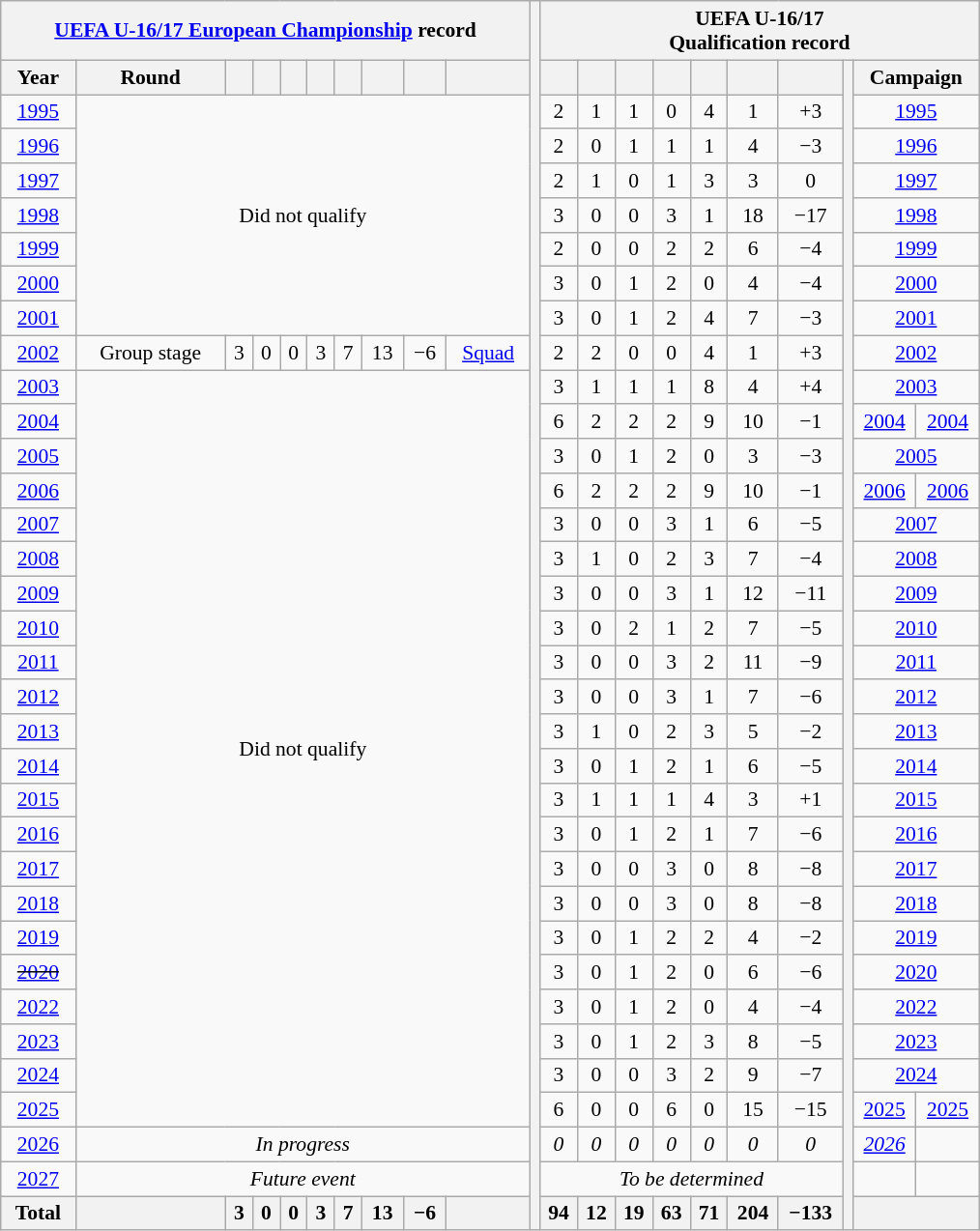<table class="wikitable" style="text-align: center; font-size: 90%;">
<tr>
<th colspan="10"><a href='#'>UEFA U-16/17 European Championship</a> record</th>
<th rowspan="35" width="1%"></th>
<th colspan="10">UEFA U-16/17<br>Qualification record</th>
</tr>
<tr>
<th>Year</th>
<th>Round</th>
<th></th>
<th></th>
<th></th>
<th></th>
<th></th>
<th></th>
<th></th>
<th></th>
<th></th>
<th></th>
<th></th>
<th></th>
<th></th>
<th></th>
<th></th>
<th rowspan="34" width="1%"></th>
<th colspan="2">Campaign</th>
</tr>
<tr>
<td> <a href='#'>1995</a></td>
<td colspan="9" rowspan="7">Did not qualify</td>
<td>2</td>
<td>1</td>
<td>1</td>
<td>0</td>
<td>4</td>
<td>1</td>
<td>+3</td>
<td colspan= "2"><a href='#'>1995</a></td>
</tr>
<tr>
<td> <a href='#'>1996</a></td>
<td>2</td>
<td>0</td>
<td>1</td>
<td>1</td>
<td>1</td>
<td>4</td>
<td>−3</td>
<td colspan= "2"><a href='#'>1996</a></td>
</tr>
<tr>
<td> <a href='#'>1997</a></td>
<td>2</td>
<td>1</td>
<td>0</td>
<td>1</td>
<td>3</td>
<td>3</td>
<td>0</td>
<td colspan= "2"><a href='#'>1997</a></td>
</tr>
<tr>
<td> <a href='#'>1998</a></td>
<td>3</td>
<td>0</td>
<td>0</td>
<td>3</td>
<td>1</td>
<td>18</td>
<td>−17</td>
<td colspan= "2"><a href='#'>1998</a></td>
</tr>
<tr>
<td> <a href='#'>1999</a></td>
<td>2</td>
<td>0</td>
<td>0</td>
<td>2</td>
<td>2</td>
<td>6</td>
<td>−4</td>
<td colspan= "2"><a href='#'>1999</a></td>
</tr>
<tr>
<td> <a href='#'>2000</a></td>
<td>3</td>
<td>0</td>
<td>1</td>
<td>2</td>
<td>0</td>
<td>4</td>
<td>−4</td>
<td colspan= "2"><a href='#'>2000</a></td>
</tr>
<tr>
<td> <a href='#'>2001</a></td>
<td>3</td>
<td>0</td>
<td>1</td>
<td>2</td>
<td>4</td>
<td>7</td>
<td>−3</td>
<td colspan= "2"><a href='#'>2001</a></td>
</tr>
<tr>
<td> <a href='#'>2002</a></td>
<td>Group stage</td>
<td>3</td>
<td>0</td>
<td>0</td>
<td>3</td>
<td>7</td>
<td>13</td>
<td>−6</td>
<td><a href='#'>Squad</a></td>
<td>2</td>
<td>2</td>
<td>0</td>
<td>0</td>
<td>4</td>
<td>1</td>
<td>+3</td>
<td colspan= "2"><a href='#'>2002</a></td>
</tr>
<tr>
<td> <a href='#'>2003</a></td>
<td colspan="9" rowspan="22">Did not qualify</td>
<td>3</td>
<td>1</td>
<td>1</td>
<td>1</td>
<td>8</td>
<td>4</td>
<td>+4</td>
<td colspan= "2"><a href='#'>2003</a></td>
</tr>
<tr>
<td> <a href='#'>2004</a></td>
<td>6</td>
<td>2</td>
<td>2</td>
<td>2</td>
<td>9</td>
<td>10</td>
<td>−1</td>
<td><a href='#'>2004</a></td>
<td><a href='#'>2004</a></td>
</tr>
<tr>
<td> <a href='#'>2005</a></td>
<td>3</td>
<td>0</td>
<td>1</td>
<td>2</td>
<td>0</td>
<td>3</td>
<td>−3</td>
<td colspan= "2"><a href='#'>2005</a></td>
</tr>
<tr>
<td> <a href='#'>2006</a></td>
<td>6</td>
<td>2</td>
<td>2</td>
<td>2</td>
<td>9</td>
<td>10</td>
<td>−1</td>
<td><a href='#'>2006</a></td>
<td><a href='#'>2006</a></td>
</tr>
<tr>
<td> <a href='#'>2007</a></td>
<td>3</td>
<td>0</td>
<td>0</td>
<td>3</td>
<td>1</td>
<td>6</td>
<td>−5</td>
<td colspan= "2"><a href='#'>2007</a></td>
</tr>
<tr>
<td> <a href='#'>2008</a></td>
<td>3</td>
<td>1</td>
<td>0</td>
<td>2</td>
<td>3</td>
<td>7</td>
<td>−4</td>
<td colspan= "2"><a href='#'>2008</a></td>
</tr>
<tr>
<td> <a href='#'>2009</a></td>
<td>3</td>
<td>0</td>
<td>0</td>
<td>3</td>
<td>1</td>
<td>12</td>
<td>−11</td>
<td colspan= "2"><a href='#'>2009</a></td>
</tr>
<tr>
<td> <a href='#'>2010</a></td>
<td>3</td>
<td>0</td>
<td>2</td>
<td>1</td>
<td>2</td>
<td>7</td>
<td>−5</td>
<td colspan= "2"><a href='#'>2010</a></td>
</tr>
<tr>
<td> <a href='#'>2011</a></td>
<td>3</td>
<td>0</td>
<td>0</td>
<td>3</td>
<td>2</td>
<td>11</td>
<td>−9</td>
<td colspan= "2"><a href='#'>2011</a></td>
</tr>
<tr>
<td> <a href='#'>2012</a></td>
<td>3</td>
<td>0</td>
<td>0</td>
<td>3</td>
<td>1</td>
<td>7</td>
<td>−6</td>
<td colspan= "2"><a href='#'>2012</a></td>
</tr>
<tr>
<td> <a href='#'>2013</a></td>
<td>3</td>
<td>1</td>
<td>0</td>
<td>2</td>
<td>3</td>
<td>5</td>
<td>−2</td>
<td colspan= "2"><a href='#'>2013</a></td>
</tr>
<tr>
<td> <a href='#'>2014</a></td>
<td>3</td>
<td>0</td>
<td>1</td>
<td>2</td>
<td>1</td>
<td>6</td>
<td>−5</td>
<td colspan= "2"><a href='#'>2014</a></td>
</tr>
<tr>
<td> <a href='#'>2015</a></td>
<td>3</td>
<td>1</td>
<td>1</td>
<td>1</td>
<td>4</td>
<td>3</td>
<td>+1</td>
<td colspan= "2"><a href='#'>2015</a></td>
</tr>
<tr>
<td> <a href='#'>2016</a></td>
<td>3</td>
<td>0</td>
<td>1</td>
<td>2</td>
<td>1</td>
<td>7</td>
<td>−6</td>
<td colspan= "2"><a href='#'>2016</a></td>
</tr>
<tr>
<td> <a href='#'>2017</a></td>
<td>3</td>
<td>0</td>
<td>0</td>
<td>3</td>
<td>0</td>
<td>8</td>
<td>−8</td>
<td colspan= "2"><a href='#'>2017</a></td>
</tr>
<tr>
<td> <a href='#'>2018</a></td>
<td>3</td>
<td>0</td>
<td>0</td>
<td>3</td>
<td>0</td>
<td>8</td>
<td>−8</td>
<td colspan= "2"><a href='#'>2018</a></td>
</tr>
<tr>
<td> <a href='#'>2019</a></td>
<td>3</td>
<td>0</td>
<td>1</td>
<td>2</td>
<td>2</td>
<td>4</td>
<td>−2</td>
<td colspan= "2"><a href='#'>2019</a></td>
</tr>
<tr>
<td> <s><a href='#'>2020</a></s></td>
<td>3</td>
<td>0</td>
<td>1</td>
<td>2</td>
<td>0</td>
<td>6</td>
<td>−6</td>
<td colspan= "2"><a href='#'>2020</a></td>
</tr>
<tr>
<td> <a href='#'>2022</a></td>
<td>3</td>
<td>0</td>
<td>1</td>
<td>2</td>
<td>0</td>
<td>4</td>
<td>−4</td>
<td colspan= "2"><a href='#'>2022</a></td>
</tr>
<tr>
<td> <a href='#'>2023</a></td>
<td>3</td>
<td>0</td>
<td>1</td>
<td>2</td>
<td>3</td>
<td>8</td>
<td>−5</td>
<td colspan= "2"><a href='#'>2023</a></td>
</tr>
<tr>
<td> <a href='#'>2024</a></td>
<td>3</td>
<td>0</td>
<td>0</td>
<td>3</td>
<td>2</td>
<td>9</td>
<td>−7</td>
<td colspan= "2"><a href='#'>2024</a></td>
</tr>
<tr>
<td> <a href='#'>2025</a></td>
<td>6</td>
<td>0</td>
<td>0</td>
<td>6</td>
<td>0</td>
<td>15</td>
<td>−15</td>
<td><a href='#'>2025</a></td>
<td><a href='#'>2025</a></td>
</tr>
<tr>
<td> <a href='#'>2026</a></td>
<td colspan="9"><em>In progress</em></td>
<td><em>0</em></td>
<td><em>0</em></td>
<td><em>0</em></td>
<td><em>0</em></td>
<td><em>0</em></td>
<td><em>0</em></td>
<td><em>0</em></td>
<td><em><a href='#'>2026</a></em></td>
<td></td>
</tr>
<tr>
<td> <a href='#'>2027</a></td>
<td colspan="9"><em>Future event</em></td>
<td colspan="7"><em>To be determined</em></td>
<td></td>
<td></td>
</tr>
<tr>
<th>Total</th>
<th></th>
<th>3</th>
<th>0</th>
<th>0</th>
<th>3</th>
<th>7</th>
<th>13</th>
<th>−6</th>
<th></th>
<th>94</th>
<th>12</th>
<th>19</th>
<th>63</th>
<th>71</th>
<th>204</th>
<th>−133</th>
<th colspan="2"></th>
</tr>
</table>
